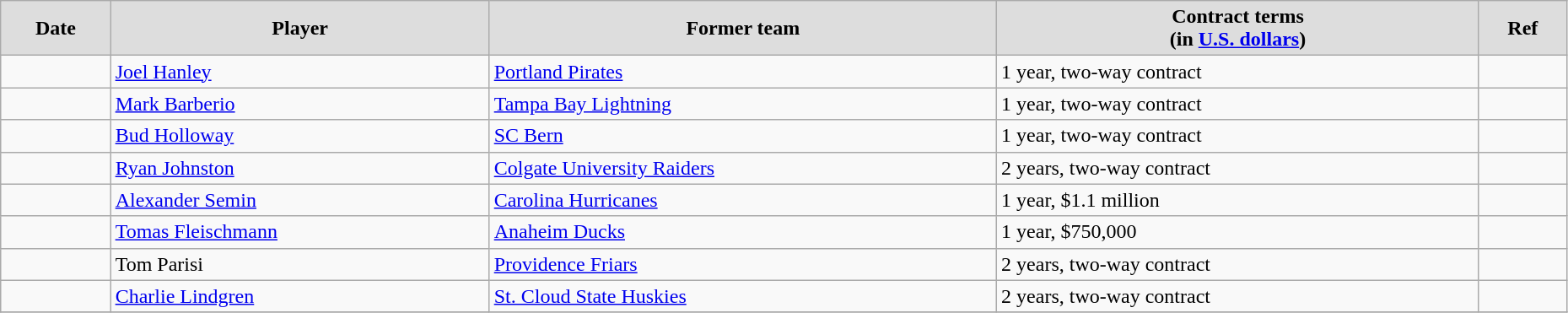<table class="wikitable" width=98%>
<tr align="center" bgcolor="#dddddd">
<td><strong>Date</strong></td>
<td><strong>Player</strong></td>
<td><strong>Former team</strong></td>
<td><strong>Contract terms</strong><br><strong>(in <a href='#'>U.S. dollars</a>)</strong></td>
<td><strong>Ref</strong></td>
</tr>
<tr>
<td></td>
<td><a href='#'>Joel Hanley</a></td>
<td><a href='#'>Portland Pirates</a></td>
<td>1 year, two-way contract</td>
<td></td>
</tr>
<tr>
<td></td>
<td><a href='#'>Mark Barberio</a></td>
<td><a href='#'>Tampa Bay Lightning</a></td>
<td>1 year, two-way contract</td>
<td></td>
</tr>
<tr>
<td></td>
<td><a href='#'>Bud Holloway</a></td>
<td><a href='#'>SC Bern</a></td>
<td>1 year, two-way contract</td>
<td></td>
</tr>
<tr>
<td></td>
<td><a href='#'>Ryan Johnston</a></td>
<td><a href='#'>Colgate University Raiders</a></td>
<td>2 years, two-way contract</td>
<td></td>
</tr>
<tr>
<td></td>
<td><a href='#'>Alexander Semin</a></td>
<td><a href='#'>Carolina Hurricanes</a></td>
<td>1 year, $1.1 million</td>
<td></td>
</tr>
<tr>
<td></td>
<td><a href='#'>Tomas Fleischmann</a></td>
<td><a href='#'>Anaheim Ducks</a></td>
<td>1 year, $750,000</td>
<td></td>
</tr>
<tr>
<td></td>
<td>Tom Parisi</td>
<td><a href='#'>Providence Friars</a></td>
<td>2 years, two-way contract</td>
<td></td>
</tr>
<tr>
<td></td>
<td><a href='#'>Charlie Lindgren</a></td>
<td><a href='#'>St. Cloud State Huskies</a></td>
<td>2 years, two-way contract</td>
<td></td>
</tr>
<tr>
</tr>
</table>
